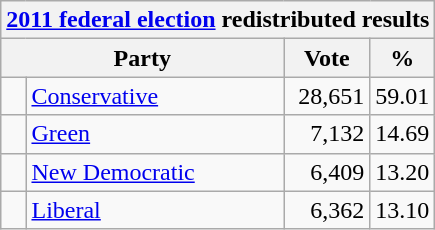<table class="wikitable">
<tr>
<th colspan="4"><a href='#'>2011 federal election</a> redistributed results</th>
</tr>
<tr>
<th bgcolor="#DDDDFF" width="130px" colspan="2">Party</th>
<th bgcolor="#DDDDFF" width="50px">Vote</th>
<th bgcolor="#DDDDFF" width="30px">%</th>
</tr>
<tr>
<td> </td>
<td><a href='#'>Conservative</a></td>
<td align=right>28,651</td>
<td align=right>59.01</td>
</tr>
<tr>
<td> </td>
<td><a href='#'>Green</a></td>
<td align=right>7,132</td>
<td align=right>14.69</td>
</tr>
<tr>
<td> </td>
<td><a href='#'>New Democratic</a></td>
<td align=right>6,409</td>
<td align=right>13.20</td>
</tr>
<tr>
<td> </td>
<td><a href='#'>Liberal</a></td>
<td align=right>6,362</td>
<td align=right>13.10</td>
</tr>
</table>
